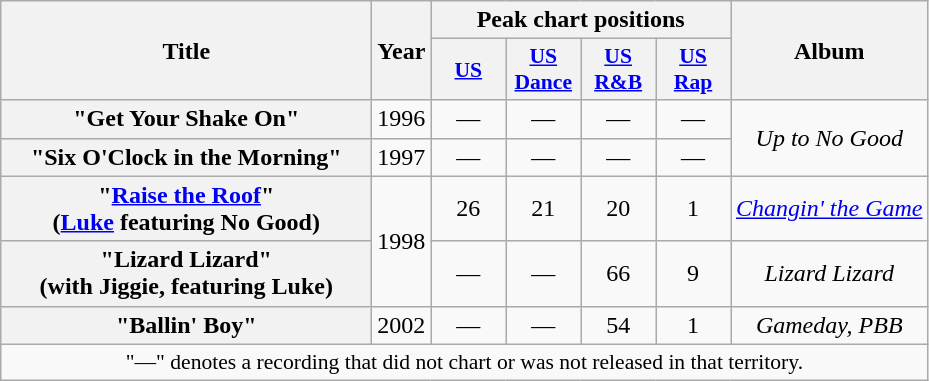<table class="wikitable plainrowheaders" style="text-align:center;" border="1">
<tr>
<th scope="col" rowspan="2" style="width:15em;">Title</th>
<th scope="col" rowspan="2">Year</th>
<th scope="col" colspan="4">Peak chart positions</th>
<th scope="col" rowspan="2">Album</th>
</tr>
<tr>
<th scope="col" style="width:3em;font-size:90%;"><a href='#'>US</a><br></th>
<th scope="col" style="width:3em;font-size:90%;"><a href='#'>US<br>Dance</a><br></th>
<th scope="col" style="width:3em;font-size:90%;"><a href='#'>US<br>R&B</a><br></th>
<th scope="col" style="width:3em;font-size:90%;"><a href='#'>US Rap</a><br></th>
</tr>
<tr>
<th scope="row">"Get Your Shake On"</th>
<td>1996</td>
<td>—</td>
<td>—</td>
<td>—</td>
<td>—</td>
<td rowspan="2"><em>Up to No Good</em></td>
</tr>
<tr>
<th scope="row">"Six O'Clock in the Morning"</th>
<td>1997</td>
<td>—</td>
<td>—</td>
<td>—</td>
<td>—</td>
</tr>
<tr>
<th scope="row">"<a href='#'>Raise the Roof</a>"<br><span>(<a href='#'>Luke</a> featuring No Good)</span></th>
<td rowspan="2">1998</td>
<td>26</td>
<td>21</td>
<td>20</td>
<td>1</td>
<td><em><a href='#'>Changin' the Game</a></em></td>
</tr>
<tr>
<th scope="row">"Lizard Lizard"<br><span>(with Jiggie, featuring Luke)</span></th>
<td>—</td>
<td>—</td>
<td>66</td>
<td>9</td>
<td><em>Lizard Lizard</em></td>
</tr>
<tr>
<th scope="row">"Ballin' Boy"</th>
<td>2002</td>
<td>—</td>
<td>—</td>
<td>54</td>
<td>1</td>
<td><em>Gameday, PBB</em></td>
</tr>
<tr>
<td colspan="7" style="font-size:90%">"—" denotes a recording that did not chart or was not released in that territory.</td>
</tr>
</table>
